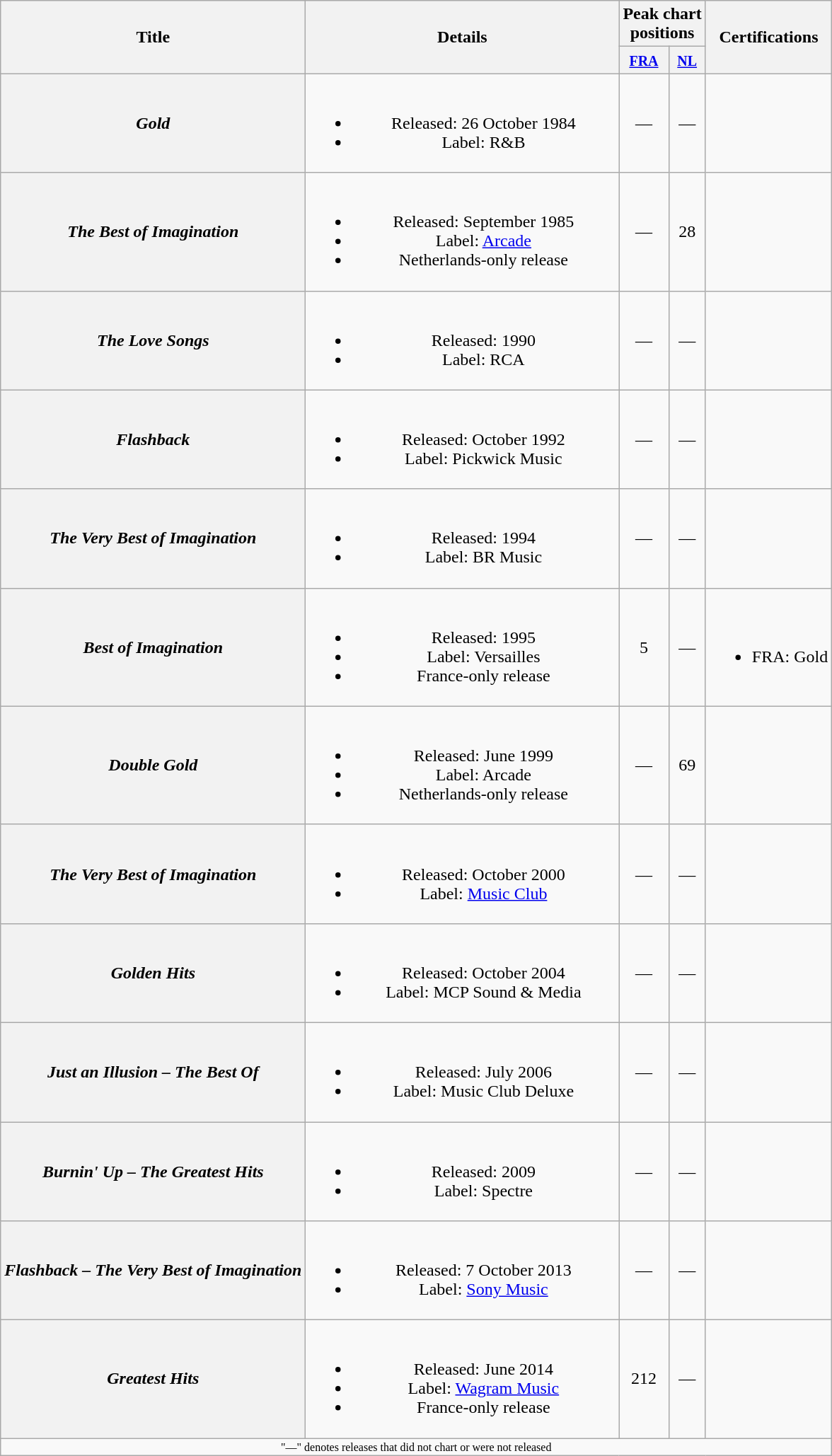<table class="wikitable plainrowheaders" style="text-align:center;">
<tr>
<th scope="col" rowspan="2">Title</th>
<th scope="col" rowspan="2" style="width:18em;">Details</th>
<th colspan="2">Peak chart<br>positions</th>
<th scope="col" rowspan="2">Certifications</th>
</tr>
<tr>
<th scope="col"><small><a href='#'>FRA</a></small><br></th>
<th scope="col"><small><a href='#'>NL</a></small><br></th>
</tr>
<tr>
<th scope="row"><em>Gold</em></th>
<td><br><ul><li>Released: 26 October 1984</li><li>Label: R&B</li></ul></td>
<td>—</td>
<td>—</td>
<td></td>
</tr>
<tr>
<th scope="row"><em>The Best of Imagination</em></th>
<td><br><ul><li>Released: September 1985</li><li>Label: <a href='#'>Arcade</a></li><li>Netherlands-only release</li></ul></td>
<td>—</td>
<td>28</td>
<td></td>
</tr>
<tr>
<th scope="row"><em>The Love Songs</em></th>
<td><br><ul><li>Released: 1990</li><li>Label: RCA</li></ul></td>
<td>—</td>
<td>—</td>
<td></td>
</tr>
<tr>
<th scope="row"><em>Flashback</em></th>
<td><br><ul><li>Released: October 1992</li><li>Label: Pickwick Music</li></ul></td>
<td>—</td>
<td>—</td>
<td></td>
</tr>
<tr>
<th scope="row"><em>The Very Best of Imagination</em></th>
<td><br><ul><li>Released: 1994</li><li>Label: BR Music</li></ul></td>
<td>—</td>
<td>—</td>
<td></td>
</tr>
<tr>
<th scope="row"><em>Best of Imagination</em></th>
<td><br><ul><li>Released: 1995</li><li>Label: Versailles</li><li>France-only release</li></ul></td>
<td>5</td>
<td>—</td>
<td><br><ul><li>FRA: Gold</li></ul></td>
</tr>
<tr>
<th scope="row"><em>Double Gold</em></th>
<td><br><ul><li>Released: June 1999</li><li>Label: Arcade</li><li>Netherlands-only release</li></ul></td>
<td>—</td>
<td>69</td>
<td></td>
</tr>
<tr>
<th scope="row"><em>The Very Best of Imagination</em></th>
<td><br><ul><li>Released: October 2000</li><li>Label: <a href='#'>Music Club</a></li></ul></td>
<td>—</td>
<td>—</td>
<td></td>
</tr>
<tr>
<th scope="row"><em>Golden Hits</em></th>
<td><br><ul><li>Released: October 2004</li><li>Label: MCP Sound & Media</li></ul></td>
<td>—</td>
<td>—</td>
<td></td>
</tr>
<tr>
<th scope="row"><em>Just an Illusion – The Best Of</em></th>
<td><br><ul><li>Released: July 2006</li><li>Label: Music Club Deluxe</li></ul></td>
<td>—</td>
<td>—</td>
<td></td>
</tr>
<tr>
<th scope="row"><em>Burnin' Up – The Greatest Hits</em></th>
<td><br><ul><li>Released: 2009</li><li>Label: Spectre</li></ul></td>
<td>—</td>
<td>—</td>
<td></td>
</tr>
<tr>
<th scope="row"><em>Flashback – The Very Best of Imagination</em></th>
<td><br><ul><li>Released: 7 October 2013</li><li>Label: <a href='#'>Sony Music</a></li></ul></td>
<td>—</td>
<td>—</td>
<td></td>
</tr>
<tr>
<th scope="row"><em>Greatest Hits</em></th>
<td><br><ul><li>Released: June 2014</li><li>Label: <a href='#'>Wagram Music</a></li><li>France-only release</li></ul></td>
<td>212</td>
<td>—</td>
<td></td>
</tr>
<tr>
<td colspan="5" style="font-size:8pt">"—" denotes releases that did not chart or were not released</td>
</tr>
</table>
